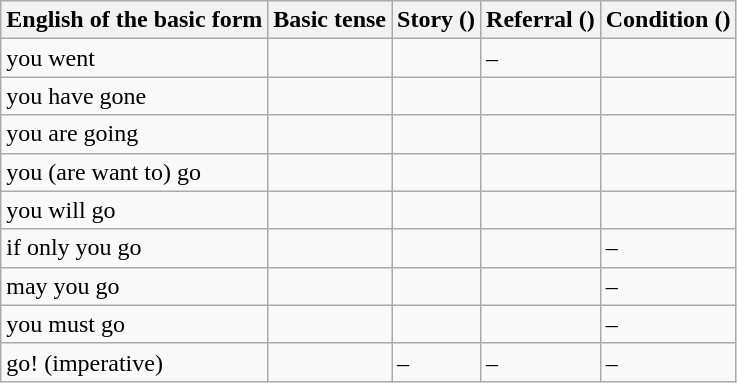<table class="sortable wikitable">
<tr>
<th>English of the basic form</th>
<th>Basic tense</th>
<th>Story ()</th>
<th>Referral ()</th>
<th>Condition ()</th>
</tr>
<tr>
<td>you went</td>
<td></td>
<td></td>
<td>–</td>
<td></td>
</tr>
<tr>
<td>you have gone</td>
<td></td>
<td></td>
<td></td>
<td></td>
</tr>
<tr>
<td>you are going</td>
<td></td>
<td></td>
<td></td>
<td></td>
</tr>
<tr>
<td>you (are want to) go</td>
<td></td>
<td></td>
<td></td>
<td></td>
</tr>
<tr>
<td>you will go</td>
<td></td>
<td></td>
<td></td>
<td></td>
</tr>
<tr>
<td>if only you go</td>
<td></td>
<td></td>
<td></td>
<td>–</td>
</tr>
<tr>
<td>may you go</td>
<td></td>
<td></td>
<td></td>
<td>–</td>
</tr>
<tr>
<td>you must go</td>
<td></td>
<td></td>
<td></td>
<td>–</td>
</tr>
<tr>
<td>go! (imperative)</td>
<td></td>
<td>–</td>
<td>–</td>
<td>–</td>
</tr>
</table>
